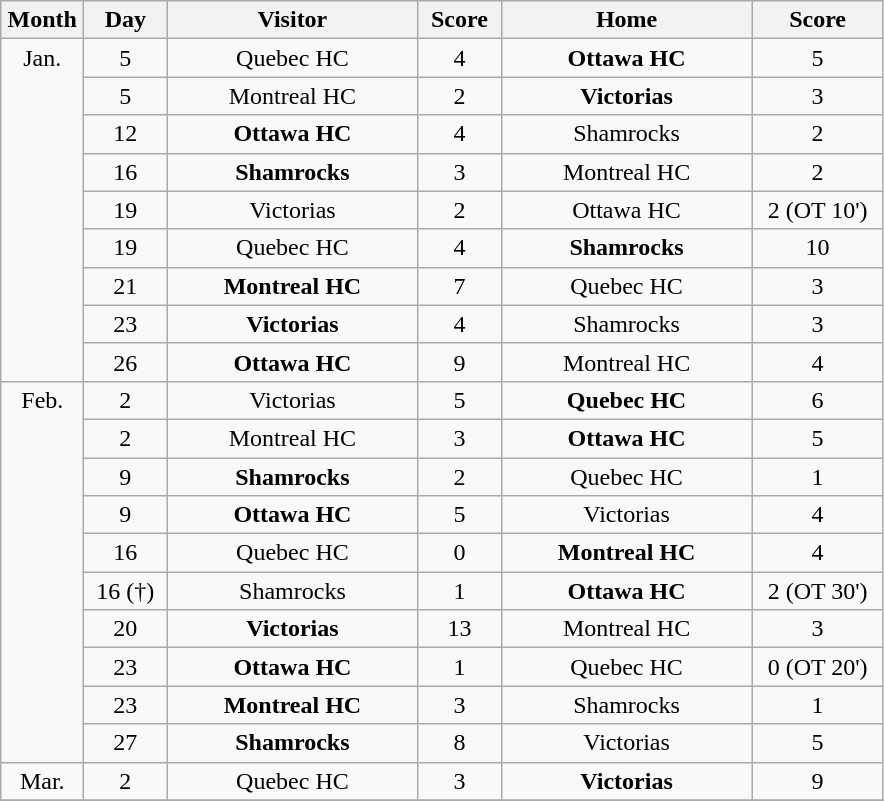<table class="wikitable" style="text-align:center;">
<tr>
<th style="width:3em">Month</th>
<th style="width:3em">Day</th>
<th style="width:10em">Visitor</th>
<th style="width:3em">Score</th>
<th style="width:10em">Home</th>
<th style="width:5em">Score</th>
</tr>
<tr>
<td rowspan=9 valign=top>Jan.</td>
<td>5</td>
<td>Quebec HC</td>
<td>4</td>
<td><strong>Ottawa HC</strong></td>
<td>5</td>
</tr>
<tr>
<td>5</td>
<td>Montreal HC</td>
<td>2</td>
<td><strong>Victorias</strong></td>
<td>3</td>
</tr>
<tr>
<td>12</td>
<td><strong>Ottawa HC</strong></td>
<td>4</td>
<td>Shamrocks</td>
<td>2</td>
</tr>
<tr>
<td>16</td>
<td><strong>Shamrocks</strong></td>
<td>3</td>
<td>Montreal HC</td>
<td>2</td>
</tr>
<tr>
<td>19</td>
<td>Victorias</td>
<td>2</td>
<td>Ottawa HC</td>
<td>2  (OT 10')</td>
</tr>
<tr>
<td>19</td>
<td>Quebec  HC</td>
<td>4</td>
<td><strong>Shamrocks</strong></td>
<td>10</td>
</tr>
<tr>
<td>21</td>
<td><strong>Montreal HC</strong></td>
<td>7</td>
<td>Quebec HC</td>
<td>3</td>
</tr>
<tr>
<td>23</td>
<td><strong>Victorias</strong></td>
<td>4</td>
<td>Shamrocks</td>
<td>3</td>
</tr>
<tr>
<td>26</td>
<td><strong>Ottawa HC</strong></td>
<td>9</td>
<td>Montreal HC</td>
<td>4</td>
</tr>
<tr>
<td rowspan=10 valign=top>Feb.</td>
<td>2</td>
<td>Victorias</td>
<td>5</td>
<td><strong>Quebec HC</strong></td>
<td>6</td>
</tr>
<tr>
<td>2</td>
<td>Montreal HC</td>
<td>3</td>
<td><strong>Ottawa HC</strong></td>
<td>5</td>
</tr>
<tr>
<td>9</td>
<td><strong>Shamrocks</strong></td>
<td>2</td>
<td>Quebec HC</td>
<td>1</td>
</tr>
<tr>
<td>9</td>
<td><strong>Ottawa HC</strong></td>
<td>5</td>
<td>Victorias</td>
<td>4</td>
</tr>
<tr>
<td>16</td>
<td>Quebec HC</td>
<td>0</td>
<td><strong>Montreal HC</strong></td>
<td>4</td>
</tr>
<tr>
<td>16 (†)</td>
<td>Shamrocks</td>
<td>1</td>
<td><strong>Ottawa HC</strong></td>
<td>2 (OT 30')</td>
</tr>
<tr>
<td>20</td>
<td><strong>Victorias</strong></td>
<td>13</td>
<td>Montreal HC</td>
<td>3</td>
</tr>
<tr>
<td>23</td>
<td><strong>Ottawa HC</strong></td>
<td>1</td>
<td>Quebec HC</td>
<td>0 (OT 20')</td>
</tr>
<tr>
<td>23</td>
<td><strong>Montreal HC</strong></td>
<td>3</td>
<td>Shamrocks</td>
<td>1</td>
</tr>
<tr>
<td>27</td>
<td><strong>Shamrocks</strong></td>
<td>8</td>
<td>Victorias</td>
<td>5</td>
</tr>
<tr>
<td rowspan=1 valign=top>Mar.</td>
<td>2</td>
<td>Quebec HC</td>
<td>3</td>
<td><strong>Victorias</strong></td>
<td>9</td>
</tr>
<tr>
</tr>
</table>
